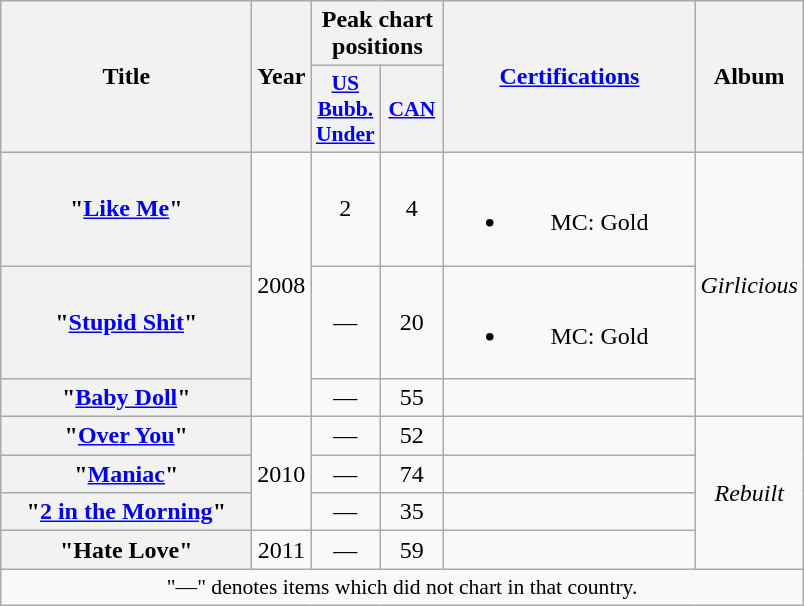<table class="wikitable plainrowheaders" style="text-align:center;">
<tr>
<th scope="col" rowspan="2" style="width:10em;">Title</th>
<th scope="col" rowspan="2" style="width:1em;">Year</th>
<th scope="col" colspan="2">Peak chart positions</th>
<th scope="col" rowspan="2" style="width:10em;"><a href='#'>Certifications</a></th>
<th scope="col" rowspan="2">Album</th>
</tr>
<tr>
<th scope="col" style="width:2.5em; font-size:90%;"><a href='#'>US Bubb. Under</a></th>
<th scope="col" style="width:2.5em; font-size:90%;"><a href='#'>CAN</a></th>
</tr>
<tr>
<th scope="row">"<a href='#'>Like Me</a>"</th>
<td rowspan="3">2008</td>
<td>2</td>
<td>4</td>
<td><br><ul><li>MC: Gold</li></ul></td>
<td rowspan="3"><em>Girlicious</em></td>
</tr>
<tr>
<th scope="row">"<a href='#'>Stupid Shit</a>"</th>
<td>—</td>
<td>20</td>
<td><br><ul><li>MC: Gold</li></ul></td>
</tr>
<tr>
<th scope="row">"<a href='#'>Baby Doll</a>"</th>
<td>—</td>
<td>55</td>
</tr>
<tr>
<th scope="row">"<a href='#'>Over You</a>"</th>
<td rowspan="3">2010</td>
<td>—</td>
<td>52</td>
<td></td>
<td rowspan="4"><em>Rebuilt</em></td>
</tr>
<tr>
<th scope="row">"<a href='#'>Maniac</a>"</th>
<td>—</td>
<td>74</td>
<td></td>
</tr>
<tr>
<th scope="row">"<a href='#'>2 in the Morning</a>"</th>
<td>—</td>
<td>35</td>
<td></td>
</tr>
<tr>
<th scope="row">"Hate Love"</th>
<td>2011</td>
<td>—</td>
<td>59</td>
<td></td>
</tr>
<tr>
<td colspan="7" style="font-size:90%">"—" denotes items which did not chart in that country.</td>
</tr>
</table>
